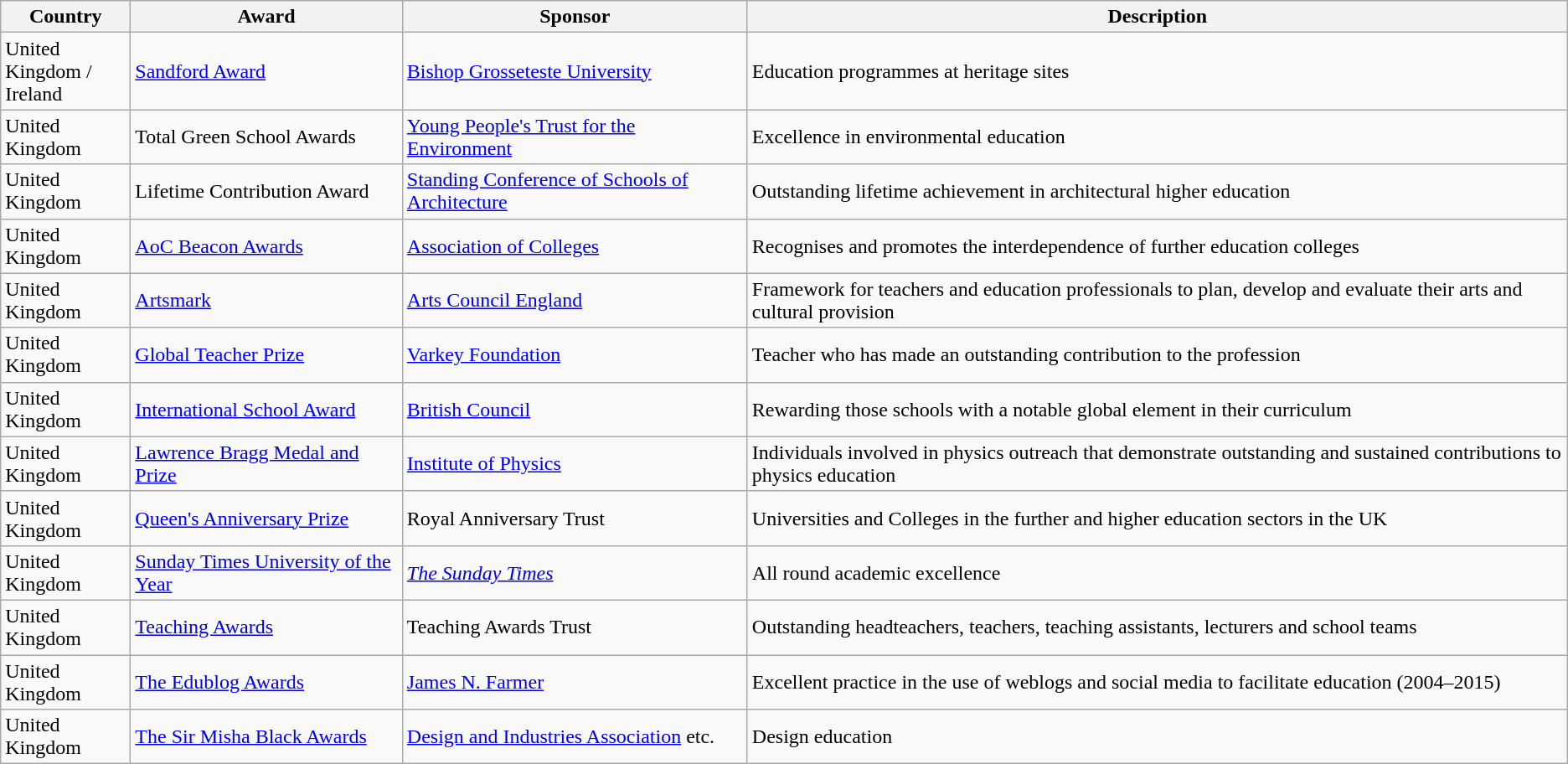<table class="wikitable sortable">
<tr>
<th style="width:6em;">Country</th>
<th>Award</th>
<th>Sponsor</th>
<th>Description</th>
</tr>
<tr>
<td>United Kingdom / Ireland</td>
<td><a href='#'>Sandford Award</a></td>
<td><a href='#'>Bishop Grosseteste University</a></td>
<td>Education programmes at heritage sites</td>
</tr>
<tr>
<td>United Kingdom</td>
<td>Total Green School Awards</td>
<td><a href='#'>Young People's Trust for the Environment</a></td>
<td>Excellence in environmental education</td>
</tr>
<tr>
<td>United Kingdom</td>
<td>Lifetime Contribution Award</td>
<td><a href='#'>Standing Conference of Schools of Architecture</a></td>
<td>Outstanding lifetime achievement in architectural higher education</td>
</tr>
<tr>
<td>United Kingdom</td>
<td><a href='#'>AoC Beacon Awards</a></td>
<td><a href='#'>Association of Colleges</a></td>
<td>Recognises and promotes the interdependence of further education colleges</td>
</tr>
<tr>
<td>United Kingdom</td>
<td><a href='#'>Artsmark</a></td>
<td><a href='#'>Arts Council England</a></td>
<td>Framework for teachers and education professionals to plan, develop and evaluate their arts and cultural provision</td>
</tr>
<tr>
<td>United Kingdom</td>
<td><a href='#'>Global Teacher Prize</a></td>
<td><a href='#'>Varkey Foundation</a></td>
<td>Teacher who has made an outstanding contribution to the profession</td>
</tr>
<tr>
<td>United Kingdom</td>
<td><a href='#'>International School Award</a></td>
<td><a href='#'>British Council</a></td>
<td>Rewarding those schools with a notable global element in their curriculum</td>
</tr>
<tr>
<td>United Kingdom</td>
<td><a href='#'>Lawrence Bragg Medal and Prize</a></td>
<td><a href='#'>Institute of Physics</a></td>
<td>Individuals involved in physics outreach that demonstrate outstanding and sustained contributions to physics education</td>
</tr>
<tr>
<td>United Kingdom</td>
<td><a href='#'>Queen's Anniversary Prize</a></td>
<td>Royal Anniversary Trust</td>
<td>Universities and Colleges in the further and higher education sectors in the UK</td>
</tr>
<tr>
<td>United Kingdom</td>
<td><a href='#'>Sunday Times University of the Year</a></td>
<td><em><a href='#'>The Sunday Times</a></em></td>
<td>All round academic excellence</td>
</tr>
<tr>
<td>United Kingdom</td>
<td><a href='#'>Teaching Awards</a></td>
<td>Teaching Awards Trust</td>
<td>Outstanding headteachers, teachers, teaching assistants, lecturers and school teams</td>
</tr>
<tr>
<td>United Kingdom</td>
<td><a href='#'>The Edublog Awards</a></td>
<td><a href='#'>James N. Farmer</a></td>
<td>Excellent practice in the use of weblogs and social media to facilitate education (2004–2015)</td>
</tr>
<tr>
<td>United Kingdom</td>
<td><a href='#'>The Sir Misha Black Awards</a></td>
<td><a href='#'>Design and Industries Association</a> etc.</td>
<td>Design education</td>
</tr>
</table>
